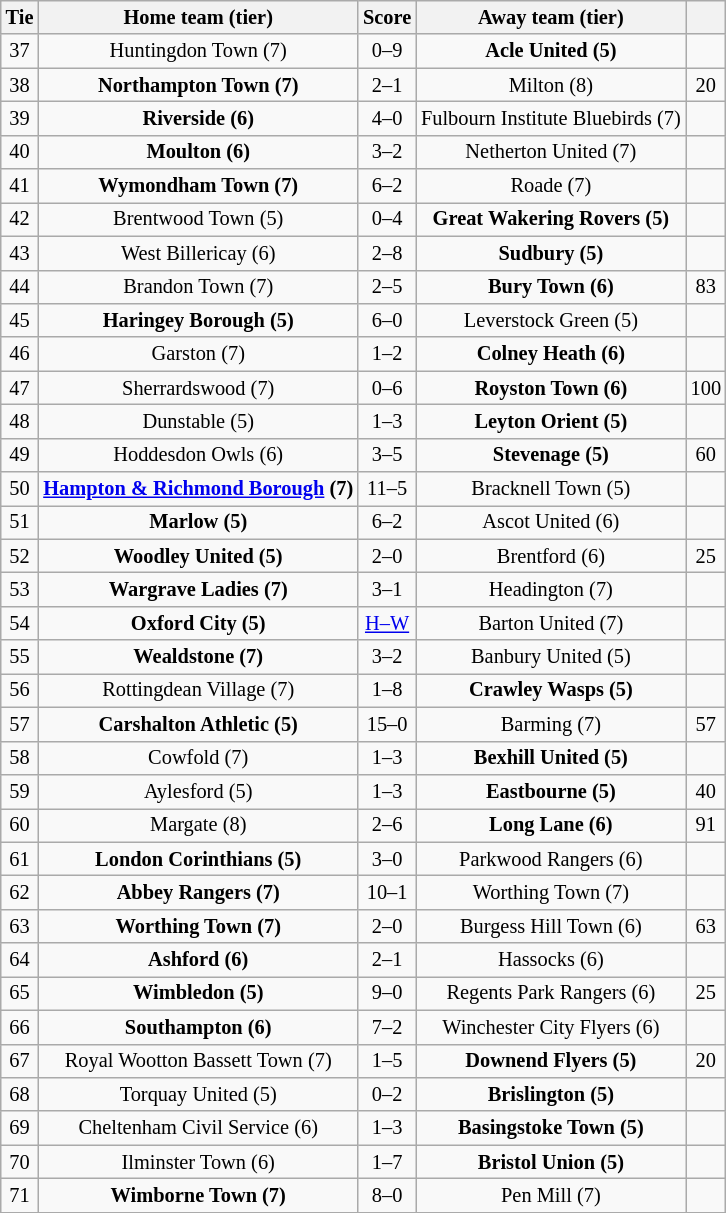<table class="wikitable" style="text-align:center; font-size:85%">
<tr>
<th>Tie</th>
<th>Home team (tier)</th>
<th>Score</th>
<th>Away team (tier)</th>
<th></th>
</tr>
<tr>
<td>37</td>
<td>Huntingdon Town (7)</td>
<td>0–9</td>
<td><strong>Acle United (5)</strong></td>
<td></td>
</tr>
<tr>
<td>38</td>
<td><strong>Northampton Town (7)</strong></td>
<td>2–1</td>
<td>Milton (8)</td>
<td>20</td>
</tr>
<tr>
<td>39</td>
<td><strong>Riverside (6)</strong></td>
<td>4–0</td>
<td>Fulbourn Institute Bluebirds (7)</td>
<td></td>
</tr>
<tr>
<td>40</td>
<td><strong>Moulton (6)</strong></td>
<td>3–2</td>
<td>Netherton United (7)</td>
<td></td>
</tr>
<tr>
<td>41</td>
<td><strong>Wymondham Town (7)</strong></td>
<td>6–2</td>
<td>Roade (7)</td>
<td></td>
</tr>
<tr>
<td>42</td>
<td>Brentwood Town (5)</td>
<td>0–4</td>
<td><strong>Great Wakering Rovers (5)</strong></td>
<td></td>
</tr>
<tr>
<td>43</td>
<td>West Billericay (6)</td>
<td>2–8</td>
<td><strong>Sudbury (5)</strong></td>
<td></td>
</tr>
<tr>
<td>44</td>
<td>Brandon Town (7)</td>
<td>2–5</td>
<td><strong>Bury Town (6)</strong></td>
<td>83</td>
</tr>
<tr>
<td>45</td>
<td><strong>Haringey Borough (5)</strong></td>
<td>6–0</td>
<td>Leverstock Green (5)</td>
<td></td>
</tr>
<tr>
<td>46</td>
<td>Garston (7)</td>
<td>1–2</td>
<td><strong>Colney Heath (6)</strong></td>
<td></td>
</tr>
<tr>
<td>47</td>
<td>Sherrardswood (7)</td>
<td>0–6</td>
<td><strong>Royston Town (6)</strong></td>
<td>100</td>
</tr>
<tr>
<td>48</td>
<td>Dunstable (5)</td>
<td>1–3</td>
<td><strong>Leyton Orient (5)</strong></td>
<td></td>
</tr>
<tr>
<td>49</td>
<td>Hoddesdon Owls (6)</td>
<td>3–5</td>
<td><strong>Stevenage (5)</strong></td>
<td>60</td>
</tr>
<tr>
<td>50</td>
<td><strong><a href='#'>Hampton & Richmond Borough</a> (7)</strong></td>
<td>11–5</td>
<td>Bracknell Town (5)</td>
<td></td>
</tr>
<tr>
<td>51</td>
<td><strong>Marlow (5)</strong></td>
<td>6–2</td>
<td>Ascot United (6)</td>
<td></td>
</tr>
<tr>
<td>52</td>
<td><strong>Woodley United (5)</strong></td>
<td>2–0</td>
<td>Brentford (6)</td>
<td>25</td>
</tr>
<tr>
<td>53</td>
<td><strong>Wargrave Ladies (7)</strong></td>
<td>3–1</td>
<td>Headington (7)</td>
<td></td>
</tr>
<tr>
<td>54</td>
<td><strong>Oxford City (5)</strong></td>
<td><a href='#'>H–W</a></td>
<td>Barton United (7)</td>
<td></td>
</tr>
<tr>
<td>55</td>
<td><strong>Wealdstone (7)</strong></td>
<td>3–2</td>
<td>Banbury United (5)</td>
<td></td>
</tr>
<tr>
<td>56</td>
<td>Rottingdean Village (7)</td>
<td>1–8</td>
<td><strong>Crawley Wasps (5)</strong></td>
<td></td>
</tr>
<tr>
<td>57</td>
<td><strong>Carshalton Athletic (5)</strong></td>
<td>15–0</td>
<td>Barming (7)</td>
<td>57</td>
</tr>
<tr>
<td>58</td>
<td>Cowfold (7)</td>
<td>1–3</td>
<td><strong>Bexhill United (5)</strong></td>
<td></td>
</tr>
<tr>
<td>59</td>
<td>Aylesford (5)</td>
<td>1–3</td>
<td><strong>Eastbourne (5)</strong></td>
<td>40</td>
</tr>
<tr>
<td>60</td>
<td>Margate (8)</td>
<td>2–6</td>
<td><strong>Long Lane (6)</strong></td>
<td>91</td>
</tr>
<tr>
<td>61</td>
<td><strong>London Corinthians (5)</strong></td>
<td>3–0</td>
<td>Parkwood Rangers (6)</td>
<td></td>
</tr>
<tr>
<td>62</td>
<td><strong>Abbey Rangers (7)</strong></td>
<td>10–1</td>
<td>Worthing Town (7)</td>
<td></td>
</tr>
<tr>
<td>63</td>
<td><strong>Worthing Town (7)</strong></td>
<td>2–0</td>
<td>Burgess Hill Town (6)</td>
<td>63</td>
</tr>
<tr>
<td>64</td>
<td><strong>Ashford (6)</strong></td>
<td>2–1</td>
<td>Hassocks (6)</td>
<td></td>
</tr>
<tr>
<td>65</td>
<td><strong>Wimbledon (5)</strong></td>
<td>9–0</td>
<td>Regents Park Rangers (6)</td>
<td>25</td>
</tr>
<tr>
<td>66</td>
<td><strong>Southampton (6)</strong></td>
<td>7–2</td>
<td>Winchester City Flyers (6)</td>
<td></td>
</tr>
<tr>
<td>67</td>
<td>Royal Wootton Bassett Town (7)</td>
<td>1–5</td>
<td><strong>Downend Flyers (5)</strong></td>
<td>20</td>
</tr>
<tr>
<td>68</td>
<td>Torquay United (5)</td>
<td>0–2</td>
<td><strong>Brislington (5)</strong></td>
<td></td>
</tr>
<tr>
<td>69</td>
<td>Cheltenham Civil Service (6)</td>
<td>1–3</td>
<td><strong>Basingstoke Town (5)</strong></td>
<td></td>
</tr>
<tr>
<td>70</td>
<td>Ilminster Town (6)</td>
<td>1–7</td>
<td><strong>Bristol Union (5)</strong></td>
<td></td>
</tr>
<tr>
<td>71</td>
<td><strong>Wimborne Town (7)</strong></td>
<td>8–0</td>
<td>Pen Mill (7)</td>
<td></td>
</tr>
<tr>
</tr>
</table>
